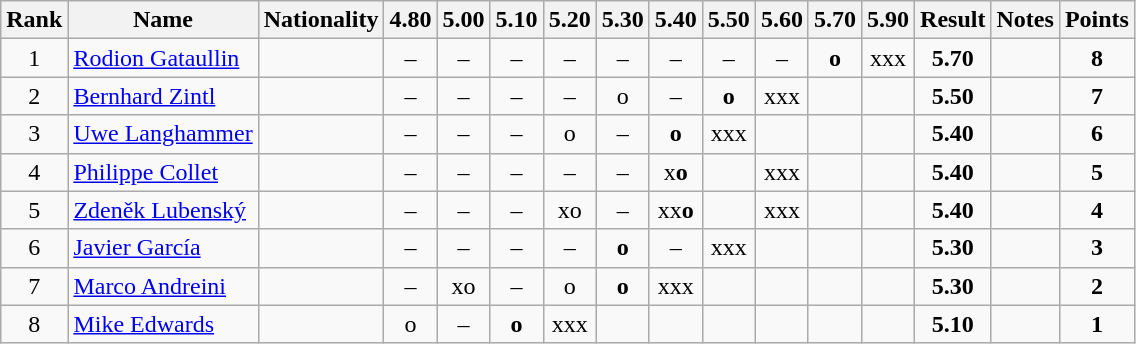<table class="wikitable sortable" style="text-align:center">
<tr>
<th>Rank</th>
<th>Name</th>
<th>Nationality</th>
<th>4.80</th>
<th>5.00</th>
<th>5.10</th>
<th>5.20</th>
<th>5.30</th>
<th>5.40</th>
<th>5.50</th>
<th>5.60</th>
<th>5.70</th>
<th>5.90</th>
<th>Result</th>
<th>Notes</th>
<th>Points</th>
</tr>
<tr>
<td>1</td>
<td align=left><a href='#'>Rodion Gataullin</a></td>
<td align=left></td>
<td>–</td>
<td>–</td>
<td>–</td>
<td>–</td>
<td>–</td>
<td>–</td>
<td>–</td>
<td>–</td>
<td><strong>o</strong></td>
<td>xxx</td>
<td><strong>5.70</strong></td>
<td></td>
<td><strong>8</strong></td>
</tr>
<tr>
<td>2</td>
<td align=left><a href='#'>Bernhard Zintl</a></td>
<td align=left></td>
<td>–</td>
<td>–</td>
<td>–</td>
<td>–</td>
<td>o</td>
<td>–</td>
<td><strong>o</strong></td>
<td>xxx</td>
<td></td>
<td></td>
<td><strong>5.50</strong></td>
<td></td>
<td><strong>7</strong></td>
</tr>
<tr>
<td>3</td>
<td align=left><a href='#'>Uwe Langhammer</a></td>
<td align=left></td>
<td>–</td>
<td>–</td>
<td>–</td>
<td>o</td>
<td>–</td>
<td><strong>o</strong></td>
<td>xxx</td>
<td></td>
<td></td>
<td></td>
<td><strong>5.40</strong></td>
<td></td>
<td><strong>6</strong></td>
</tr>
<tr>
<td>4</td>
<td align=left><a href='#'>Philippe Collet</a></td>
<td align=left></td>
<td>–</td>
<td>–</td>
<td>–</td>
<td>–</td>
<td>–</td>
<td>x<strong>o</strong></td>
<td></td>
<td>xxx</td>
<td></td>
<td></td>
<td><strong>5.40</strong></td>
<td></td>
<td><strong>5</strong></td>
</tr>
<tr>
<td>5</td>
<td align=left><a href='#'>Zdeněk Lubenský</a></td>
<td align=left></td>
<td>–</td>
<td>–</td>
<td>–</td>
<td>xo</td>
<td>–</td>
<td>xx<strong>o</strong></td>
<td></td>
<td>xxx</td>
<td></td>
<td></td>
<td><strong>5.40</strong></td>
<td></td>
<td><strong>4</strong></td>
</tr>
<tr>
<td>6</td>
<td align=left><a href='#'>Javier García</a></td>
<td align=left></td>
<td>–</td>
<td>–</td>
<td>–</td>
<td>–</td>
<td><strong>o</strong></td>
<td>–</td>
<td>xxx</td>
<td></td>
<td></td>
<td></td>
<td><strong>5.30</strong></td>
<td></td>
<td><strong>3</strong></td>
</tr>
<tr>
<td>7</td>
<td align=left><a href='#'>Marco Andreini</a></td>
<td align=left></td>
<td>–</td>
<td>xo</td>
<td>–</td>
<td>o</td>
<td><strong>o</strong></td>
<td>xxx</td>
<td></td>
<td></td>
<td></td>
<td></td>
<td><strong>5.30</strong></td>
<td></td>
<td><strong>2</strong></td>
</tr>
<tr>
<td>8</td>
<td align=left><a href='#'>Mike Edwards</a></td>
<td align=left></td>
<td>o</td>
<td>–</td>
<td><strong>o</strong></td>
<td>xxx</td>
<td></td>
<td></td>
<td></td>
<td></td>
<td></td>
<td></td>
<td><strong>5.10</strong></td>
<td></td>
<td><strong>1</strong></td>
</tr>
</table>
